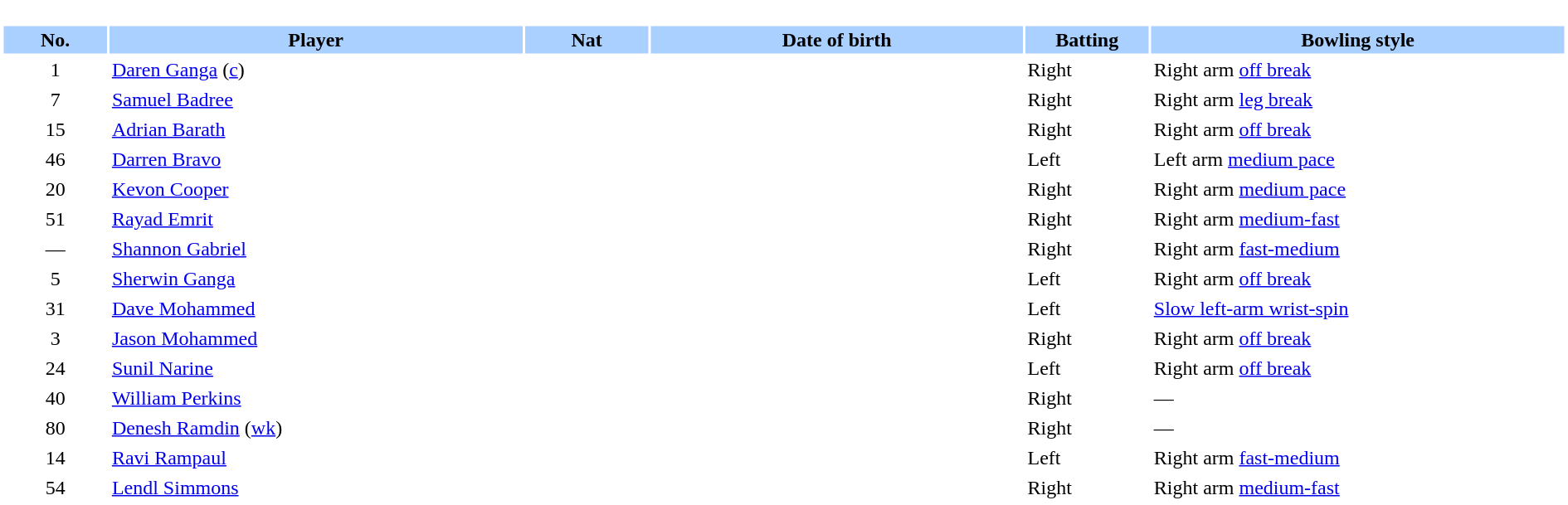<table border="0" style="width:100%;">
<tr>
<td style="vertical-align:top; background:#fff; width:90%;"><br><table border="0" cellspacing="2" cellpadding="2" style="width:100%;">
<tr style="background:#aad0ff;">
<th scope="col" width="5%">No.</th>
<th scope="col" width="20%">Player</th>
<th scope="col" width="6%">Nat</th>
<th scope="col" width="18%">Date of birth</th>
<th scope="col" width="6%">Batting</th>
<th scope="col" width="20%">Bowling style</th>
</tr>
<tr>
<td style="text-align:center">1</td>
<td><a href='#'>Daren Ganga</a> (<a href='#'>c</a>)</td>
<td style="text-align:center"></td>
<td></td>
<td>Right</td>
<td>Right arm <a href='#'>off break</a></td>
</tr>
<tr>
<td style="text-align:center">7</td>
<td><a href='#'>Samuel Badree</a></td>
<td style="text-align:center"></td>
<td></td>
<td>Right</td>
<td>Right arm <a href='#'>leg break</a></td>
</tr>
<tr>
<td style="text-align:center">15</td>
<td><a href='#'>Adrian Barath</a></td>
<td style="text-align:center"></td>
<td></td>
<td>Right</td>
<td>Right arm <a href='#'>off break</a></td>
</tr>
<tr>
<td style="text-align:center">46</td>
<td><a href='#'>Darren Bravo</a></td>
<td style="text-align:center"></td>
<td></td>
<td>Left</td>
<td>Left arm <a href='#'>medium pace</a></td>
</tr>
<tr>
<td style="text-align:center">20</td>
<td><a href='#'>Kevon Cooper</a></td>
<td style="text-align:center"></td>
<td></td>
<td>Right</td>
<td>Right arm <a href='#'>medium pace</a></td>
</tr>
<tr>
<td style="text-align:center">51</td>
<td><a href='#'>Rayad Emrit</a></td>
<td style="text-align:center"></td>
<td></td>
<td>Right</td>
<td>Right arm <a href='#'>medium-fast</a></td>
</tr>
<tr>
<td style="text-align:center">—</td>
<td><a href='#'>Shannon Gabriel</a></td>
<td style="text-align:center"></td>
<td></td>
<td>Right</td>
<td>Right arm <a href='#'>fast-medium</a></td>
</tr>
<tr>
<td style="text-align:center">5</td>
<td><a href='#'>Sherwin Ganga</a></td>
<td style="text-align:center"></td>
<td></td>
<td>Left</td>
<td>Right arm <a href='#'>off break</a></td>
</tr>
<tr>
<td style="text-align:center">31</td>
<td><a href='#'>Dave Mohammed</a></td>
<td style="text-align:center"></td>
<td></td>
<td>Left</td>
<td><a href='#'>Slow left-arm wrist-spin</a></td>
</tr>
<tr>
<td style="text-align:center">3</td>
<td><a href='#'>Jason Mohammed</a></td>
<td style="text-align:center"></td>
<td></td>
<td>Right</td>
<td>Right arm <a href='#'>off break</a></td>
</tr>
<tr>
<td style="text-align:center">24</td>
<td><a href='#'>Sunil Narine</a></td>
<td style="text-align:center"></td>
<td></td>
<td>Left</td>
<td>Right arm <a href='#'>off break</a></td>
</tr>
<tr>
<td style="text-align:center">40</td>
<td><a href='#'>William Perkins</a></td>
<td style="text-align:center"></td>
<td></td>
<td>Right</td>
<td>—</td>
</tr>
<tr>
<td style="text-align:center">80</td>
<td><a href='#'>Denesh Ramdin</a> (<a href='#'>wk</a>)</td>
<td style="text-align:center"></td>
<td></td>
<td>Right</td>
<td>—</td>
</tr>
<tr>
<td style="text-align:center">14</td>
<td><a href='#'>Ravi Rampaul</a></td>
<td style="text-align:center"></td>
<td></td>
<td>Left</td>
<td>Right arm <a href='#'>fast-medium</a></td>
</tr>
<tr>
<td style="text-align:center">54</td>
<td><a href='#'>Lendl Simmons</a></td>
<td style="text-align:center"></td>
<td></td>
<td>Right</td>
<td>Right arm <a href='#'>medium-fast</a></td>
</tr>
</table>
</td>
</tr>
</table>
